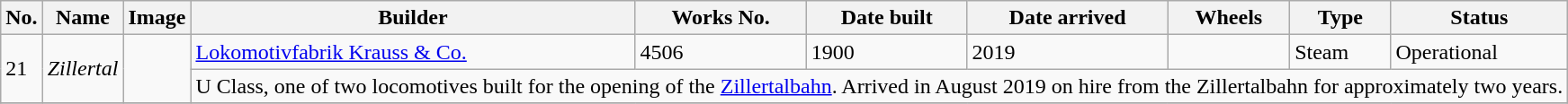<table class="wikitable">
<tr>
<th>No.</th>
<th>Name</th>
<th>Image</th>
<th>Builder</th>
<th>Works No.</th>
<th>Date built</th>
<th>Date arrived</th>
<th>Wheels</th>
<th>Type</th>
<th>Status</th>
</tr>
<tr>
<td rowspan=2>21</td>
<td rowspan=2><em>Zillertal</em></td>
<td rowspan=2></td>
<td><a href='#'>Lokomotivfabrik Krauss & Co.</a></td>
<td>4506</td>
<td>1900</td>
<td>2019</td>
<td></td>
<td>Steam</td>
<td>Operational</td>
</tr>
<tr>
<td colspan=7>U Class, one of two locomotives built for the opening of the <a href='#'>Zillertalbahn</a>. Arrived in August 2019 on hire from the Zillertalbahn for approximately two years.</td>
</tr>
<tr>
</tr>
</table>
